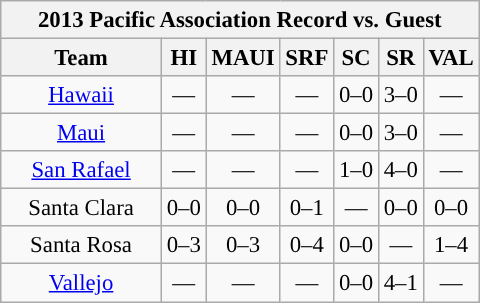<table class="wikitable" style="font-size:95%; text-align:center;">
<tr>
<th colspan=7>2013 Pacific Association Record vs. Guest</th>
</tr>
<tr>
<th style="width:100px;">Team</th>
<th>HI</th>
<th>MAUI</th>
<th>SRF</th>
<th>SC</th>
<th>SR</th>
<th>VAL</th>
</tr>
<tr>
<td><a href='#'>Hawaii</a></td>
<td>—</td>
<td>—</td>
<td>—</td>
<td>0–0</td>
<td>3–0</td>
<td>—</td>
</tr>
<tr>
<td><a href='#'>Maui</a></td>
<td>—</td>
<td>—</td>
<td>—</td>
<td>0–0</td>
<td>3–0</td>
<td>—</td>
</tr>
<tr>
<td><a href='#'>San Rafael</a></td>
<td>—</td>
<td>—</td>
<td>—</td>
<td>1–0</td>
<td>4–0</td>
<td>—</td>
</tr>
<tr>
<td>Santa Clara</td>
<td>0–0</td>
<td>0–0</td>
<td>0–1</td>
<td>—</td>
<td>0–0</td>
<td>0–0</td>
</tr>
<tr>
<td>Santa Rosa</td>
<td>0–3</td>
<td>0–3</td>
<td>0–4</td>
<td>0–0</td>
<td>—</td>
<td>1–4</td>
</tr>
<tr>
<td><a href='#'>Vallejo</a></td>
<td>—</td>
<td>—</td>
<td>—</td>
<td>0–0</td>
<td>4–1</td>
<td>—</td>
</tr>
</table>
